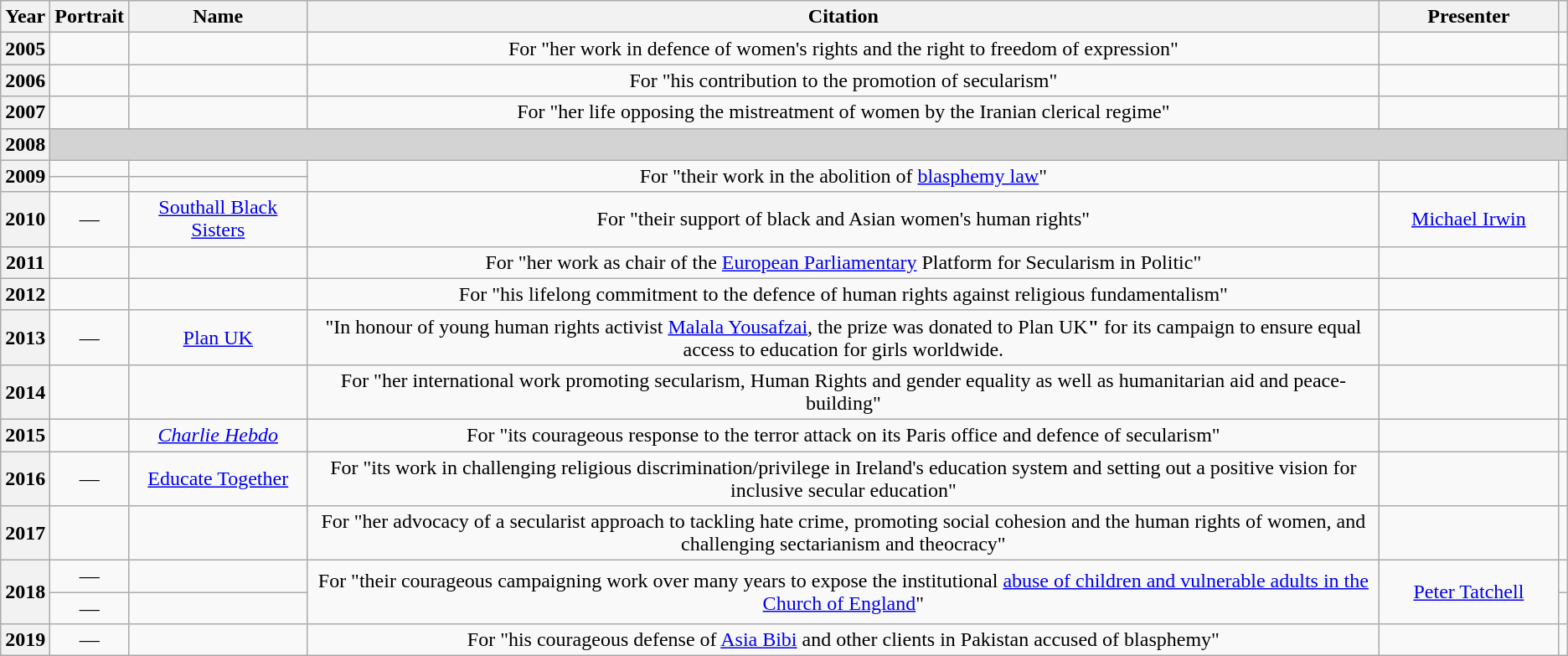<table class="wikitable sortable plainrowheaders" border="1" style="text-align:center">
<tr>
<th scope=col>Year</th>
<th scope=col class="unsortable">Portrait</th>
<th scope=col width=135px>Name</th>
<th scope=col class="unsortable">Citation</th>
<th scope=col width=135px>Presenter</th>
<th scope=col class="unsortable"></th>
</tr>
<tr>
<th scope=row>2005</th>
<td></td>
<td></td>
<td>For "her work in defence of women's rights and the right to freedom of expression"</td>
<td></td>
<td></td>
</tr>
<tr>
<th scope=row>2006</th>
<td></td>
<td></td>
<td>For "his contribution to the promotion of secularism"</td>
<td></td>
<td></td>
</tr>
<tr>
<th scope=row>2007</th>
<td></td>
<td></td>
<td>For "her life opposing the mistreatment of women by the Iranian clerical regime"</td>
<td></td>
<td></td>
</tr>
<tr>
<th scope=row>2008</th>
<td colspan="5" style=background:#D3D3D3;"></td>
</tr>
<tr>
<th rowspan="2" scope="row">2009</th>
<td></td>
<td></td>
<td rowspan="2">For "their work in the abolition of <a href='#'>blasphemy law</a>"</td>
<td rowspan="2"></td>
<td rowspan="2"></td>
</tr>
<tr>
<td></td>
<td></td>
</tr>
<tr>
<th scope=row>2010</th>
<td>—</td>
<td><a href='#'>Southall Black Sisters</a></td>
<td>For "their support of black and Asian women's human rights"</td>
<td><a href='#'>Michael Irwin</a></td>
<td></td>
</tr>
<tr>
<th scope=row>2011</th>
<td></td>
<td></td>
<td>For "her work as chair of the <a href='#'>European Parliamentary</a> Platform for Secularism in Politic"</td>
<td></td>
<td></td>
</tr>
<tr>
<th scope=row>2012</th>
<td></td>
<td></td>
<td>For "his lifelong commitment to the defence of human rights against religious fundamentalism"</td>
<td></td>
<td></td>
</tr>
<tr>
<th scope=row>2013</th>
<td>—</td>
<td><a href='#'>Plan UK</a></td>
<td>"In honour of young human rights activist <a href='#'>Malala Yousafzai</a>, the prize was donated to Plan UK<strong>"</strong> for its campaign to ensure equal access to education for girls worldwide.</td>
<td></td>
<td></td>
</tr>
<tr>
<th scope=row>2014</th>
<td></td>
<td></td>
<td>For "her international work promoting secularism, Human Rights and gender equality as well as humanitarian aid and peace-building"</td>
<td></td>
<td></td>
</tr>
<tr>
<th scope=row>2015</th>
<td></td>
<td><em><a href='#'>Charlie Hebdo</a></em></td>
<td>For "its courageous response to the terror attack on its Paris office and defence of secularism"</td>
<td></td>
<td></td>
</tr>
<tr>
<th scope=row>2016</th>
<td>—</td>
<td><a href='#'>Educate Together</a></td>
<td>For "its work in challenging religious discrimination/privilege in Ireland's education system and setting out a positive vision for inclusive secular education"</td>
<td></td>
<td></td>
</tr>
<tr>
<th scope=row>2017</th>
<td></td>
<td></td>
<td>For "her advocacy of a secularist approach to tackling hate crime, promoting social cohesion and the human rights of women, and challenging sectarianism and theocracy"</td>
<td></td>
<td></td>
</tr>
<tr>
<th rowspan="2" scope="row">2018</th>
<td>—</td>
<td></td>
<td rowspan="2">For "their courageous campaigning work over many years to expose the institutional <a href='#'>abuse of children and vulnerable adults in the Church of England</a>"</td>
<td rowspan="2"><a href='#'>Peter Tatchell</a></td>
<td></td>
</tr>
<tr>
<td>—</td>
<td></td>
<td></td>
</tr>
<tr>
<th scope=row>2019</th>
<td>—</td>
<td></td>
<td>For "his courageous defense of <a href='#'>Asia Bibi</a> and other clients in Pakistan accused of blasphemy"</td>
<td></td>
<td></td>
</tr>
</table>
